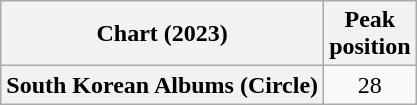<table class="wikitable plainrowheaders" style="text-align:center">
<tr>
<th scope="col">Chart (2023)</th>
<th scope="col">Peak<br>position</th>
</tr>
<tr>
<th scope="row">South Korean Albums (Circle)</th>
<td>28</td>
</tr>
</table>
